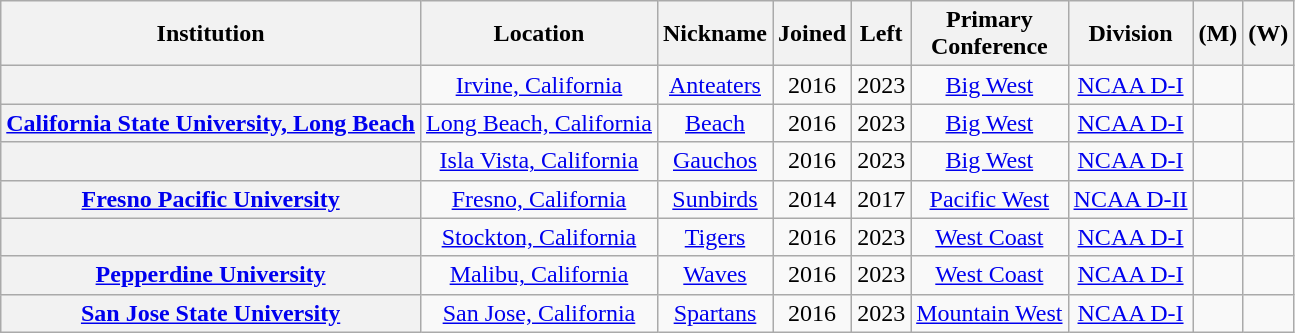<table class="wikitable sortable" style="text-align:center">
<tr>
<th>Institution</th>
<th>Location</th>
<th>Nickname</th>
<th>Joined</th>
<th>Left</th>
<th>Primary<br>Conference</th>
<th>Division</th>
<th>(M)</th>
<th>(W)</th>
</tr>
<tr>
<th></th>
<td><a href='#'>Irvine, California</a></td>
<td><a href='#'>Anteaters</a></td>
<td>2016</td>
<td>2023</td>
<td><a href='#'>Big West</a></td>
<td><a href='#'>NCAA D-I</a></td>
<td></td>
<td></td>
</tr>
<tr>
<th><a href='#'>California State University, Long Beach</a></th>
<td><a href='#'>Long Beach, California</a></td>
<td><a href='#'>Beach</a></td>
<td>2016</td>
<td>2023</td>
<td><a href='#'>Big West</a></td>
<td><a href='#'>NCAA D-I</a></td>
<td></td>
<td></td>
</tr>
<tr>
<th></th>
<td><a href='#'>Isla Vista, California</a></td>
<td><a href='#'>Gauchos</a></td>
<td>2016</td>
<td>2023</td>
<td><a href='#'>Big West</a></td>
<td><a href='#'>NCAA D-I</a></td>
<td></td>
<td></td>
</tr>
<tr>
<th><a href='#'>Fresno Pacific University</a></th>
<td><a href='#'>Fresno, California</a></td>
<td><a href='#'>Sunbirds</a></td>
<td>2014</td>
<td>2017</td>
<td><a href='#'>Pacific West</a></td>
<td><a href='#'>NCAA D-II</a></td>
<td></td>
<td></td>
</tr>
<tr>
<th></th>
<td><a href='#'>Stockton, California</a></td>
<td><a href='#'>Tigers</a></td>
<td>2016</td>
<td>2023</td>
<td><a href='#'>West Coast</a></td>
<td><a href='#'>NCAA D-I</a></td>
<td></td>
<td></td>
</tr>
<tr>
<th><a href='#'>Pepperdine University</a></th>
<td><a href='#'>Malibu, California</a></td>
<td><a href='#'>Waves</a></td>
<td>2016</td>
<td>2023</td>
<td><a href='#'>West Coast</a></td>
<td><a href='#'>NCAA D-I</a></td>
<td></td>
<td></td>
</tr>
<tr>
<th><a href='#'>San Jose State University</a></th>
<td><a href='#'>San Jose, California</a></td>
<td><a href='#'>Spartans</a></td>
<td>2016</td>
<td>2023</td>
<td><a href='#'>Mountain West</a></td>
<td><a href='#'>NCAA D-I</a></td>
<td></td>
<td></td>
</tr>
</table>
